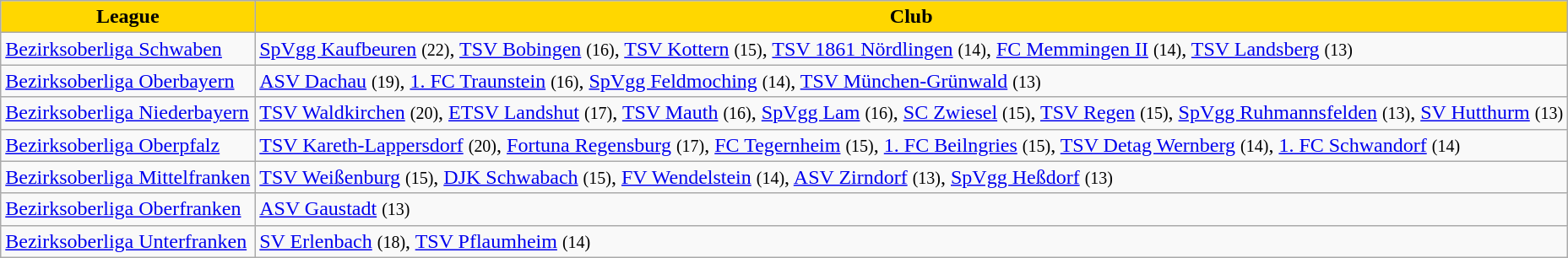<table class="wikitable">
<tr align="center" bgcolor="#FFD700">
<td><strong>League</strong></td>
<td><strong>Club</strong></td>
</tr>
<tr align="left">
<td><a href='#'>Bezirksoberliga Schwaben</a></td>
<td><a href='#'>SpVgg Kaufbeuren</a> <small>(22)</small>, <a href='#'>TSV Bobingen</a> <small>(16)</small>, <a href='#'>TSV Kottern</a> <small>(15)</small>, <a href='#'>TSV 1861 Nördlingen</a> <small>(14)</small>, <a href='#'>FC Memmingen II</a> <small>(14)</small>, <a href='#'>TSV Landsberg</a> <small>(13)</small></td>
</tr>
<tr align="left">
<td><a href='#'>Bezirksoberliga Oberbayern</a></td>
<td><a href='#'>ASV Dachau</a> <small>(19)</small>, <a href='#'>1. FC Traunstein</a> <small>(16)</small>, <a href='#'>SpVgg Feldmoching</a> <small>(14)</small>, <a href='#'>TSV München-Grünwald</a> <small>(13)</small></td>
</tr>
<tr align="left">
<td><a href='#'>Bezirksoberliga Niederbayern</a></td>
<td><a href='#'>TSV Waldkirchen</a> <small>(20)</small>, <a href='#'>ETSV Landshut</a> <small>(17)</small>, <a href='#'>TSV Mauth</a> <small>(16)</small>, <a href='#'>SpVgg Lam</a> <small>(16)</small>, <a href='#'>SC Zwiesel</a> <small>(15)</small>, <a href='#'>TSV Regen</a> <small>(15)</small>, <a href='#'>SpVgg Ruhmannsfelden</a> <small>(13)</small>, <a href='#'>SV Hutthurm</a> <small>(13)</small></td>
</tr>
<tr align="left">
<td><a href='#'>Bezirksoberliga Oberpfalz</a></td>
<td><a href='#'>TSV Kareth-Lappersdorf</a> <small>(20)</small>, <a href='#'>Fortuna Regensburg</a> <small>(17)</small>, <a href='#'>FC Tegernheim</a> <small>(15)</small>, <a href='#'>1. FC Beilngries</a> <small>(15)</small>, <a href='#'>TSV Detag Wernberg</a> <small>(14)</small>, <a href='#'>1. FC Schwandorf</a> <small>(14)</small></td>
</tr>
<tr align="left">
<td><a href='#'>Bezirksoberliga Mittelfranken</a></td>
<td><a href='#'>TSV Weißenburg</a> <small>(15)</small>, <a href='#'>DJK Schwabach</a> <small>(15)</small>, <a href='#'>FV Wendelstein</a> <small>(14)</small>, <a href='#'>ASV Zirndorf</a> <small>(13)</small>, <a href='#'>SpVgg Heßdorf</a> <small>(13)</small></td>
</tr>
<tr align="left">
<td><a href='#'>Bezirksoberliga Oberfranken</a></td>
<td><a href='#'>ASV Gaustadt</a> <small>(13)</small></td>
</tr>
<tr align="left">
<td><a href='#'>Bezirksoberliga Unterfranken</a></td>
<td><a href='#'>SV Erlenbach</a> <small>(18)</small>, <a href='#'>TSV Pflaumheim</a> <small>(14)</small></td>
</tr>
</table>
